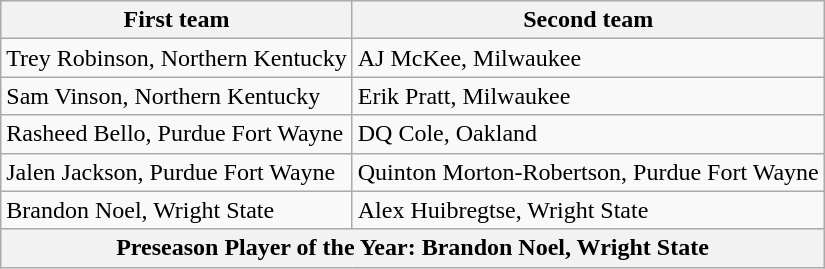<table class="wikitable">
<tr>
<th>First team</th>
<th>Second team</th>
</tr>
<tr>
<td>Trey Robinson, Northern Kentucky</td>
<td>AJ McKee, Milwaukee</td>
</tr>
<tr>
<td>Sam Vinson, Northern Kentucky</td>
<td>Erik Pratt, Milwaukee</td>
</tr>
<tr>
<td>Rasheed Bello, Purdue Fort Wayne</td>
<td>DQ Cole, Oakland</td>
</tr>
<tr>
<td>Jalen Jackson, Purdue Fort Wayne</td>
<td>Quinton Morton-Robertson, Purdue Fort Wayne</td>
</tr>
<tr>
<td>Brandon Noel, Wright State</td>
<td>Alex Huibregtse,  Wright State</td>
</tr>
<tr>
<th colspan=2>Preseason Player of the Year: Brandon Noel, Wright State</th>
</tr>
</table>
